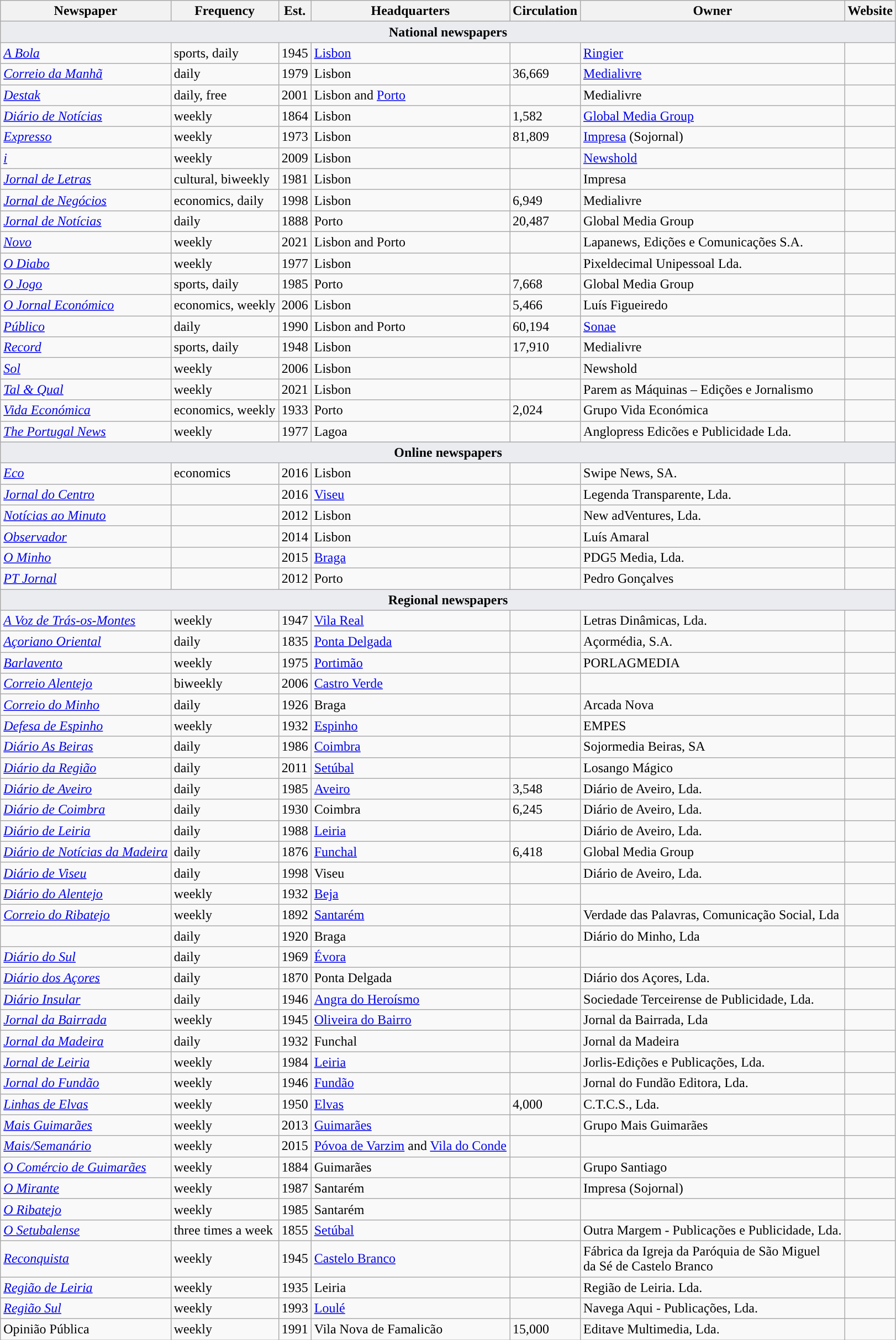<table class="wikitable sortable">
<tr>
<th>Newspaper</th>
<th>Frequency</th>
<th>Est.</th>
<th>Headquarters</th>
<th>Circulation</th>
<th>Owner</th>
<th>Website</th>
</tr>
<tr>
<td colspan="7" align="center" style="background:#eaecf0;"><strong>National newspapers</strong></td>
</tr>
<tr>
<td><em><a href='#'>A Bola</a></em></td>
<td>sports, daily</td>
<td>1945</td>
<td><a href='#'>Lisbon</a></td>
<td></td>
<td><a href='#'>Ringier</a></td>
<td></td>
</tr>
<tr>
<td><em><a href='#'>Correio da Manhã</a></em></td>
<td>daily</td>
<td>1979</td>
<td>Lisbon</td>
<td>36,669</td>
<td><a href='#'>Medialivre</a></td>
<td></td>
</tr>
<tr>
<td><em><a href='#'>Destak</a></em></td>
<td>daily, free</td>
<td>2001</td>
<td>Lisbon and <a href='#'>Porto</a></td>
<td></td>
<td>Medialivre</td>
<td></td>
</tr>
<tr>
<td><em><a href='#'>Diário de Notícias</a></em></td>
<td>weekly</td>
<td>1864</td>
<td>Lisbon</td>
<td>1,582</td>
<td><a href='#'>Global Media Group</a></td>
<td></td>
</tr>
<tr>
<td><em><a href='#'>Expresso</a></em></td>
<td>weekly</td>
<td>1973</td>
<td>Lisbon</td>
<td>81,809</td>
<td><a href='#'>Impresa</a> (Sojornal)</td>
<td></td>
</tr>
<tr>
<td><em><a href='#'>i</a></em></td>
<td>weekly</td>
<td>2009</td>
<td>Lisbon</td>
<td></td>
<td><a href='#'>Newshold</a></td>
<td></td>
</tr>
<tr>
<td><em><a href='#'>Jornal de Letras</a></em></td>
<td>cultural, biweekly</td>
<td>1981</td>
<td>Lisbon</td>
<td></td>
<td>Impresa</td>
<td></td>
</tr>
<tr>
<td><em><a href='#'>Jornal de Negócios</a></em></td>
<td>economics, daily</td>
<td>1998</td>
<td>Lisbon</td>
<td>6,949</td>
<td>Medialivre</td>
<td></td>
</tr>
<tr>
<td><em><a href='#'>Jornal de Notícias</a></em></td>
<td>daily</td>
<td>1888</td>
<td>Porto</td>
<td>20,487</td>
<td>Global Media Group</td>
<td></td>
</tr>
<tr>
<td><em><a href='#'>Novo</a></em></td>
<td>weekly</td>
<td>2021</td>
<td>Lisbon and Porto</td>
<td></td>
<td>Lapanews, Edições e Comunicações S.A.</td>
<td></td>
</tr>
<tr>
<td><em><a href='#'>O Diabo</a></em></td>
<td>weekly</td>
<td>1977</td>
<td>Lisbon</td>
<td></td>
<td>Pixeldecimal Unipessoal Lda.</td>
<td></td>
</tr>
<tr>
<td><em><a href='#'>O Jogo</a></em></td>
<td>sports, daily</td>
<td>1985</td>
<td>Porto</td>
<td>7,668</td>
<td>Global Media Group</td>
<td></td>
</tr>
<tr>
<td><em><a href='#'>O Jornal Económico</a></em></td>
<td>economics, weekly</td>
<td>2006</td>
<td>Lisbon</td>
<td>5,466</td>
<td>Luís Figueiredo</td>
<td></td>
</tr>
<tr>
<td><em><a href='#'>Público</a></em></td>
<td>daily</td>
<td>1990</td>
<td>Lisbon and Porto</td>
<td>60,194</td>
<td><a href='#'>Sonae</a></td>
<td></td>
</tr>
<tr>
<td><em><a href='#'>Record</a></em></td>
<td>sports, daily</td>
<td>1948</td>
<td>Lisbon</td>
<td>17,910</td>
<td>Medialivre</td>
<td></td>
</tr>
<tr>
<td><em><a href='#'>Sol</a></em></td>
<td>weekly</td>
<td>2006</td>
<td>Lisbon</td>
<td></td>
<td>Newshold</td>
<td></td>
</tr>
<tr>
<td><em><a href='#'>Tal & Qual</a></em></td>
<td>weekly</td>
<td>2021</td>
<td>Lisbon</td>
<td></td>
<td>Parem as Máquinas – Edições e Jornalismo</td>
<td></td>
</tr>
<tr>
<td><em><a href='#'>Vida Económica</a></em></td>
<td>economics, weekly</td>
<td>1933</td>
<td>Porto</td>
<td>2,024</td>
<td>Grupo Vida Económica</td>
<td></td>
</tr>
<tr>
<td><em><a href='#'>The Portugal News</a></em></td>
<td>weekly</td>
<td>1977</td>
<td>Lagoa</td>
<td></td>
<td>Anglopress Edicões e Publicidade Lda.</td>
<td></td>
</tr>
<tr>
<td colspan="7" align="center" style="background:#eaecf0;"><strong>Online newspapers</strong></td>
</tr>
<tr>
<td><em><a href='#'>Eco</a></em></td>
<td>economics</td>
<td>2016</td>
<td>Lisbon</td>
<td></td>
<td>Swipe News, SA.</td>
<td></td>
</tr>
<tr>
<td><em><a href='#'>Jornal do Centro</a></em></td>
<td></td>
<td>2016</td>
<td><a href='#'>Viseu</a></td>
<td></td>
<td>Legenda Transparente, Lda.</td>
<td></td>
</tr>
<tr>
<td><em><a href='#'>Notícias ao Minuto</a></em></td>
<td></td>
<td>2012</td>
<td>Lisbon</td>
<td></td>
<td>New adVentures, Lda.</td>
<td></td>
</tr>
<tr>
<td><em><a href='#'>Observador</a></em></td>
<td></td>
<td>2014</td>
<td>Lisbon</td>
<td></td>
<td>Luís Amaral</td>
<td></td>
</tr>
<tr>
<td><em><a href='#'>O Minho</a></em></td>
<td></td>
<td>2015</td>
<td><a href='#'>Braga</a></td>
<td></td>
<td>PDG5 Media, Lda.</td>
<td></td>
</tr>
<tr>
<td><em><a href='#'>PT Jornal</a></em></td>
<td></td>
<td>2012</td>
<td>Porto</td>
<td></td>
<td>Pedro Gonçalves</td>
<td></td>
</tr>
<tr>
<td colspan="7" align="center" style="background:#eaecf0;"><strong>Regional newspapers</strong></td>
</tr>
<tr>
<td><em><a href='#'>A Voz de Trás-os-Montes</a></em></td>
<td>weekly</td>
<td>1947</td>
<td><a href='#'>Vila Real</a></td>
<td></td>
<td>Letras Dinâmicas, Lda.</td>
<td></td>
</tr>
<tr>
<td><em><a href='#'>Açoriano Oriental</a></em></td>
<td>daily</td>
<td>1835</td>
<td><a href='#'>Ponta Delgada</a></td>
<td></td>
<td>Açormédia, S.A.</td>
<td></td>
</tr>
<tr>
<td><em><a href='#'>Barlavento</a></em></td>
<td>weekly</td>
<td>1975</td>
<td><a href='#'>Portimão</a></td>
<td></td>
<td>PORLAGMEDIA</td>
<td></td>
</tr>
<tr>
<td><em><a href='#'>Correio Alentejo</a></em></td>
<td>biweekly</td>
<td>2006</td>
<td><a href='#'>Castro Verde</a></td>
<td></td>
<td></td>
<td></td>
</tr>
<tr>
<td><em><a href='#'>Correio do Minho</a></em></td>
<td>daily</td>
<td>1926</td>
<td>Braga</td>
<td></td>
<td>Arcada Nova</td>
<td></td>
</tr>
<tr>
<td><em><a href='#'>Defesa de Espinho</a></em></td>
<td>weekly</td>
<td>1932</td>
<td><a href='#'>Espinho</a></td>
<td></td>
<td>EMPES</td>
<td></td>
</tr>
<tr>
<td><em><a href='#'>Diário As Beiras</a></em></td>
<td>daily</td>
<td>1986</td>
<td><a href='#'>Coimbra</a></td>
<td></td>
<td>Sojormedia Beiras, SA</td>
<td></td>
</tr>
<tr>
<td><em><a href='#'>Diário da Região</a></em></td>
<td>daily</td>
<td>2011</td>
<td><a href='#'>Setúbal</a></td>
<td></td>
<td>Losango Mágico</td>
<td></td>
</tr>
<tr>
<td><em><a href='#'>Diário de Aveiro</a></em></td>
<td>daily</td>
<td>1985</td>
<td><a href='#'>Aveiro</a></td>
<td>3,548</td>
<td>Diário de Aveiro, Lda.</td>
<td></td>
</tr>
<tr>
<td><em><a href='#'>Diário de Coimbra</a></em></td>
<td>daily</td>
<td>1930</td>
<td>Coimbra</td>
<td>6,245</td>
<td>Diário de Aveiro, Lda.</td>
<td></td>
</tr>
<tr>
<td><em><a href='#'>Diário de Leiria</a></em></td>
<td>daily</td>
<td>1988</td>
<td><a href='#'>Leiria</a></td>
<td></td>
<td>Diário de Aveiro, Lda.</td>
<td></td>
</tr>
<tr>
<td><em><a href='#'>Diário de Notícias da Madeira</a></em></td>
<td>daily</td>
<td>1876</td>
<td><a href='#'>Funchal</a></td>
<td>6,418</td>
<td>Global Media Group</td>
<td></td>
</tr>
<tr>
<td><em><a href='#'>Diário de Viseu</a></em></td>
<td>daily</td>
<td>1998</td>
<td>Viseu</td>
<td></td>
<td>Diário de Aveiro, Lda.</td>
<td></td>
</tr>
<tr>
<td><em><a href='#'>Diário do Alentejo</a></em></td>
<td>weekly</td>
<td>1932</td>
<td><a href='#'>Beja</a></td>
<td></td>
<td></td>
<td></td>
</tr>
<tr>
<td><em><a href='#'>Correio do Ribatejo</a></em></td>
<td>weekly</td>
<td>1892</td>
<td><a href='#'>Santarém</a></td>
<td></td>
<td>Verdade das Palavras, Comunicação Social, Lda</td>
<td></td>
</tr>
<tr>
<td><em></em></td>
<td>daily</td>
<td>1920</td>
<td>Braga</td>
<td></td>
<td>Diário do Minho, Lda</td>
<td></td>
</tr>
<tr>
<td><em><a href='#'>Diário do Sul</a></em></td>
<td>daily</td>
<td>1969</td>
<td><a href='#'>Évora</a></td>
<td></td>
<td></td>
<td></td>
</tr>
<tr>
<td><em><a href='#'>Diário dos Açores</a></em></td>
<td>daily</td>
<td>1870</td>
<td>Ponta Delgada</td>
<td></td>
<td>Diário dos Açores, Lda.</td>
<td></td>
</tr>
<tr>
<td><em><a href='#'>Diário Insular</a></em></td>
<td>daily</td>
<td>1946</td>
<td><a href='#'>Angra do Heroísmo</a></td>
<td></td>
<td>Sociedade Terceirense de Publicidade, Lda.</td>
<td></td>
</tr>
<tr>
<td><em><a href='#'>Jornal da Bairrada</a></em></td>
<td>weekly</td>
<td>1945</td>
<td><a href='#'>Oliveira do Bairro</a></td>
<td></td>
<td>Jornal da  Bairrada, Lda</td>
<td></td>
</tr>
<tr>
<td><em><a href='#'>Jornal da Madeira</a></em></td>
<td>daily</td>
<td>1932</td>
<td>Funchal</td>
<td></td>
<td>Jornal da Madeira</td>
<td></td>
</tr>
<tr>
<td><em><a href='#'>Jornal de Leiria</a></em></td>
<td>weekly</td>
<td>1984</td>
<td><a href='#'>Leiria</a></td>
<td></td>
<td>Jorlis-Edições e Publicações, Lda.</td>
<td></td>
</tr>
<tr>
<td><em><a href='#'>Jornal do Fundão</a></em></td>
<td>weekly</td>
<td>1946</td>
<td><a href='#'>Fundão</a></td>
<td></td>
<td>Jornal do Fundão Editora, Lda.</td>
<td></td>
</tr>
<tr>
<td><em><a href='#'>Linhas de Elvas</a></em></td>
<td>weekly</td>
<td>1950</td>
<td><a href='#'>Elvas</a></td>
<td>4,000</td>
<td>C.T.C.S., Lda.</td>
<td></td>
</tr>
<tr>
<td><em><a href='#'>Mais Guimarães</a></em></td>
<td>weekly</td>
<td>2013</td>
<td><a href='#'>Guimarães</a></td>
<td></td>
<td>Grupo Mais Guimarães</td>
<td></td>
</tr>
<tr>
<td><em><a href='#'>Mais/Semanário</a></em></td>
<td>weekly</td>
<td>2015</td>
<td><a href='#'>Póvoa de Varzim</a> and <a href='#'>Vila do Conde</a></td>
<td></td>
<td></td>
<td></td>
</tr>
<tr>
<td><em><a href='#'>O Comércio de Guimarães</a></em></td>
<td>weekly</td>
<td>1884</td>
<td>Guimarães</td>
<td></td>
<td>Grupo Santiago</td>
<td></td>
</tr>
<tr>
<td><em><a href='#'>O Mirante</a></em></td>
<td>weekly</td>
<td>1987</td>
<td>Santarém</td>
<td></td>
<td>Impresa (Sojornal)</td>
<td></td>
</tr>
<tr>
<td><em><a href='#'>O Ribatejo</a></em></td>
<td>weekly</td>
<td>1985</td>
<td>Santarém</td>
<td></td>
<td></td>
<td></td>
</tr>
<tr>
<td><em><a href='#'>O Setubalense</a></em></td>
<td>three times a week</td>
<td>1855</td>
<td><a href='#'>Setúbal</a></td>
<td></td>
<td>Outra Margem - Publicações e Publicidade, Lda.</td>
<td></td>
</tr>
<tr>
<td><em><a href='#'>Reconquista</a></em></td>
<td>weekly</td>
<td>1945</td>
<td><a href='#'>Castelo Branco</a></td>
<td></td>
<td>Fábrica da Igreja da Paróquia de São Miguel<br> da Sé de Castelo Branco</td>
<td></td>
</tr>
<tr>
<td><em><a href='#'>Região de Leiria</a></em></td>
<td>weekly</td>
<td>1935</td>
<td>Leiria</td>
<td></td>
<td>Região de Leiria. Lda.</td>
<td></td>
</tr>
<tr>
<td><em><a href='#'>Região Sul</a></em></td>
<td>weekly</td>
<td>1993</td>
<td><a href='#'>Loulé</a></td>
<td></td>
<td>Navega Aqui - Publicações, Lda.</td>
<td></td>
</tr>
<tr>
<td>Opinião Pública</td>
<td>weekly</td>
<td>1991</td>
<td>Vila Nova de Famalicão</td>
<td>15,000</td>
<td>Editave Multimedia, Lda.</td>
<td></td>
</tr>
</table>
